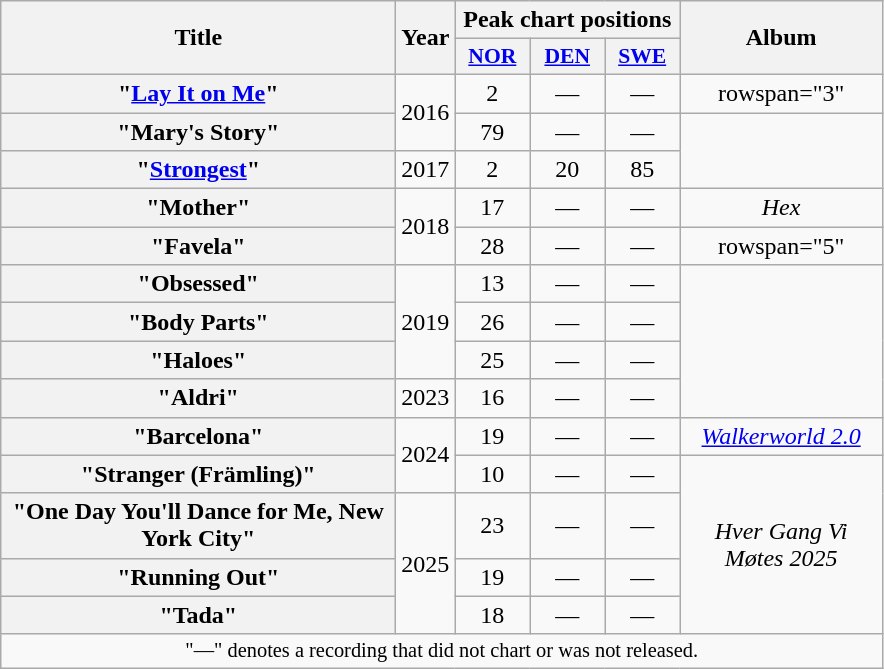<table class="wikitable plainrowheaders" style="text-align:center;">
<tr>
<th scope="col" rowspan="2" style="width:16em;">Title</th>
<th scope="col" rowspan="2" style="width:1em;">Year</th>
<th scope="col" colspan="3">Peak chart positions</th>
<th scope="col" rowspan="2" style="width:8em;">Album</th>
</tr>
<tr>
<th scope="col" style="width:3em;font-size:90%;"><a href='#'>NOR</a><br></th>
<th scope="col" style="width:3em;font-size:90%;"><a href='#'>DEN</a><br></th>
<th scope="col" style="width:3em;font-size:90%;"><a href='#'>SWE</a><br></th>
</tr>
<tr>
<th scope="row">"<a href='#'>Lay It on Me</a>" <br></th>
<td rowspan="2">2016</td>
<td>2</td>
<td>—</td>
<td>—</td>
<td>rowspan="3" </td>
</tr>
<tr>
<th scope="row">"Mary's Story"</th>
<td>79</td>
<td>—</td>
<td>—</td>
</tr>
<tr>
<th scope="row">"<a href='#'>Strongest</a>"</th>
<td>2017</td>
<td>2</td>
<td>20</td>
<td>85</td>
</tr>
<tr>
<th scope="row">"Mother"</th>
<td rowspan="2">2018</td>
<td>17<br></td>
<td>—</td>
<td>—</td>
<td><em>Hex</em></td>
</tr>
<tr>
<th scope="row">"Favela"<br></th>
<td>28<br></td>
<td>—</td>
<td>—</td>
<td>rowspan="5" </td>
</tr>
<tr>
<th scope="row">"Obsessed"<br></th>
<td rowspan="3">2019</td>
<td>13<br></td>
<td>—</td>
<td>—</td>
</tr>
<tr>
<th scope="row">"Body Parts"</th>
<td>26<br></td>
<td>—</td>
<td>—</td>
</tr>
<tr>
<th scope="row">"Haloes"</th>
<td>25<br></td>
<td>—</td>
<td>—</td>
</tr>
<tr>
<th scope="row">"Aldri"<br></th>
<td>2023</td>
<td>16<br></td>
<td>—</td>
<td>—</td>
</tr>
<tr>
<th scope="row">"Barcelona"<br></th>
<td rowspan="2">2024</td>
<td>19<br></td>
<td>—</td>
<td>—</td>
<td><em><a href='#'>Walkerworld 2.0</a></em></td>
</tr>
<tr>
<th scope="row">"Stranger (Främling)"</th>
<td>10<br></td>
<td>—</td>
<td>—</td>
<td rowspan="4"><em>Hver Gang Vi Møtes 2025</em></td>
</tr>
<tr>
<th scope="row">"One Day You'll Dance for Me, New York City"</th>
<td rowspan="3">2025</td>
<td>23<br></td>
<td>—</td>
<td>—</td>
</tr>
<tr>
<th scope="row">"Running Out"</th>
<td>19<br></td>
<td>—</td>
<td>—</td>
</tr>
<tr>
<th scope="row">"Tada"</th>
<td>18<br></td>
<td>—</td>
<td>—</td>
</tr>
<tr>
<td colspan="6" style="font-size:85%">"—" denotes a recording that did not chart or was not released.</td>
</tr>
</table>
